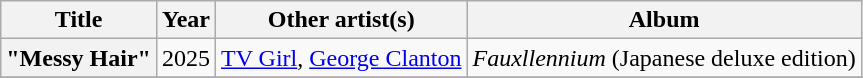<table class="wikitable plainrowheaders" style="text-align:center;">
<tr>
<th scope="col">Title</th>
<th scope="col">Year</th>
<th scope="col">Other artist(s)</th>
<th scope="col">Album</th>
</tr>
<tr>
<th scope="row">"Messy Hair"</th>
<td>2025</td>
<td><a href='#'>TV Girl</a>, <a href='#'>George Clanton</a></td>
<td><em>Fauxllennium</em> (Japanese deluxe edition)</td>
</tr>
<tr>
</tr>
</table>
